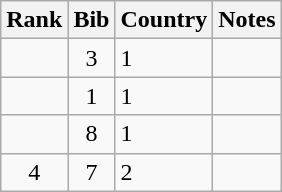<table class="wikitable" style="text-align:center;">
<tr>
<th>Rank</th>
<th>Bib</th>
<th>Country</th>
<th>Notes</th>
</tr>
<tr>
<td></td>
<td>3</td>
<td align=left> 1</td>
<td></td>
</tr>
<tr>
<td></td>
<td>1</td>
<td align=left> 1</td>
<td></td>
</tr>
<tr>
<td></td>
<td>8</td>
<td align=left> 1</td>
<td></td>
</tr>
<tr>
<td>4</td>
<td>7</td>
<td align=left> 2</td>
<td></td>
</tr>
</table>
